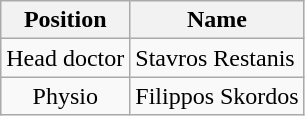<table class="wikitable" style="text-align: center;">
<tr>
<th>Position</th>
<th>Name</th>
</tr>
<tr>
<td>Head doctor</td>
<td style="text-align:left;">Stavros Restanis</td>
</tr>
<tr>
<td>Physio</td>
<td style="text-align:left;">Filippos Skordos</td>
</tr>
</table>
